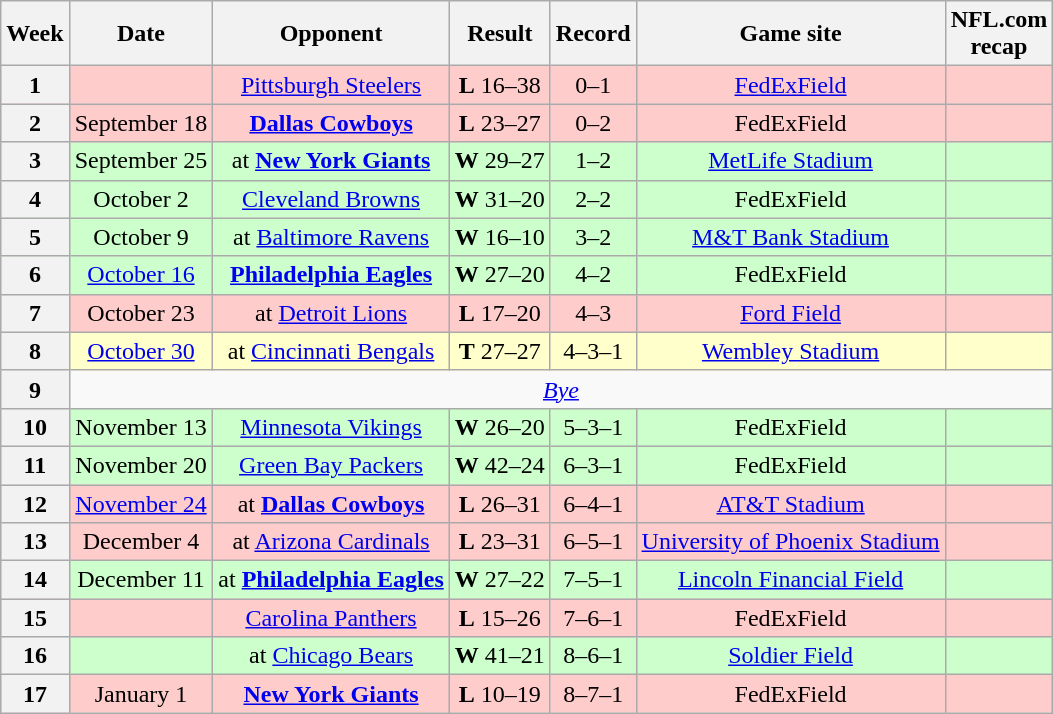<table class="wikitable" style="text-align:center">
<tr>
<th>Week</th>
<th>Date</th>
<th>Opponent</th>
<th>Result</th>
<th>Record</th>
<th>Game site</th>
<th>NFL.com<br>recap</th>
</tr>
<tr style="background:#fcc">
<th>1</th>
<td></td>
<td><a href='#'>Pittsburgh Steelers</a></td>
<td><strong>L</strong> 16–38</td>
<td>0–1</td>
<td><a href='#'>FedExField</a></td>
<td></td>
</tr>
<tr style="background:#fcc">
<th>2</th>
<td>September 18</td>
<td><strong><a href='#'>Dallas Cowboys</a></strong></td>
<td><strong>L</strong> 23–27</td>
<td>0–2</td>
<td>FedExField</td>
<td></td>
</tr>
<tr style="background:#cfc">
<th>3</th>
<td>September 25</td>
<td>at <strong><a href='#'>New York Giants</a></strong></td>
<td><strong>W</strong> 29–27</td>
<td>1–2</td>
<td><a href='#'>MetLife Stadium</a></td>
<td></td>
</tr>
<tr style="background:#cfc">
<th>4</th>
<td>October 2</td>
<td><a href='#'>Cleveland Browns</a></td>
<td><strong>W</strong> 31–20</td>
<td>2–2</td>
<td>FedExField</td>
<td></td>
</tr>
<tr style="background:#cfc">
<th>5</th>
<td>October 9</td>
<td>at <a href='#'>Baltimore Ravens</a></td>
<td><strong>W</strong> 16–10</td>
<td>3–2</td>
<td><a href='#'>M&T Bank Stadium</a></td>
<td></td>
</tr>
<tr style="background:#cfc">
<th>6</th>
<td><a href='#'>October 16</a></td>
<td><strong><a href='#'>Philadelphia Eagles</a></strong></td>
<td><strong>W</strong> 27–20</td>
<td>4–2</td>
<td>FedExField</td>
<td></td>
</tr>
<tr style="background:#fcc">
<th>7</th>
<td>October 23</td>
<td>at <a href='#'>Detroit Lions</a></td>
<td><strong>L</strong> 17–20</td>
<td>4–3</td>
<td><a href='#'>Ford Field</a></td>
<td></td>
</tr>
<tr style="background:#ffc">
<th>8</th>
<td><a href='#'>October 30</a></td>
<td>at <a href='#'>Cincinnati Bengals</a></td>
<td><strong>T</strong> 27–27 </td>
<td>4–3–1</td>
<td><a href='#'>Wembley Stadium</a> </td>
<td></td>
</tr>
<tr>
<th>9</th>
<td colspan=6><em><a href='#'>Bye</a></em></td>
</tr>
<tr style="background:#cfc">
<th>10</th>
<td>November 13</td>
<td><a href='#'>Minnesota Vikings</a></td>
<td><strong>W</strong> 26–20</td>
<td>5–3–1</td>
<td>FedExField</td>
<td></td>
</tr>
<tr style="background:#cfc">
<th>11</th>
<td>November 20</td>
<td><a href='#'>Green Bay Packers</a></td>
<td><strong>W</strong> 42–24</td>
<td>6–3–1</td>
<td>FedExField</td>
<td></td>
</tr>
<tr style="background:#fcc">
<th>12</th>
<td><a href='#'>November 24</a></td>
<td>at <strong> <a href='#'>Dallas Cowboys</a></strong></td>
<td><strong>L</strong> 26–31</td>
<td>6–4–1</td>
<td><a href='#'>AT&T Stadium</a></td>
<td></td>
</tr>
<tr style="background:#fcc">
<th>13</th>
<td>December 4</td>
<td>at <a href='#'>Arizona Cardinals</a></td>
<td><strong>L</strong> 23–31</td>
<td>6–5–1</td>
<td><a href='#'>University of Phoenix Stadium</a></td>
<td></td>
</tr>
<tr style="background:#cfc">
<th>14</th>
<td>December 11</td>
<td>at <strong><a href='#'>Philadelphia Eagles</a></strong></td>
<td><strong>W</strong> 27–22</td>
<td>7–5–1</td>
<td><a href='#'>Lincoln Financial Field</a></td>
<td></td>
</tr>
<tr style="background:#fcc">
<th>15</th>
<td></td>
<td><a href='#'>Carolina Panthers</a></td>
<td><strong>L</strong> 15–26</td>
<td>7–6–1</td>
<td>FedExField</td>
<td></td>
</tr>
<tr style="background:#cfc">
<th>16</th>
<td></td>
<td>at <a href='#'>Chicago Bears</a></td>
<td><strong>W</strong> 41–21</td>
<td>8–6–1</td>
<td><a href='#'>Soldier Field</a></td>
<td></td>
</tr>
<tr style="background:#fcc">
<th>17</th>
<td>January 1</td>
<td><strong><a href='#'>New York Giants</a></strong></td>
<td><strong>L</strong> 10–19</td>
<td>8–7–1</td>
<td>FedExField</td>
<td></td>
</tr>
</table>
